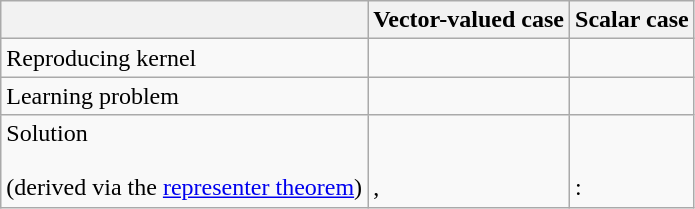<table class="wikitable">
<tr>
<th></th>
<th>Vector-valued case</th>
<th>Scalar case</th>
</tr>
<tr>
<td>Reproducing kernel</td>
<td></td>
<td></td>
</tr>
<tr>
<td>Learning problem</td>
<td></td>
<td></td>
</tr>
<tr>
<td>Solution<br><br> (derived via the <a href='#'>representer theorem</a>)</td>
<td><br><br>,<br></td>
<td><br><br>:</td>
</tr>
</table>
